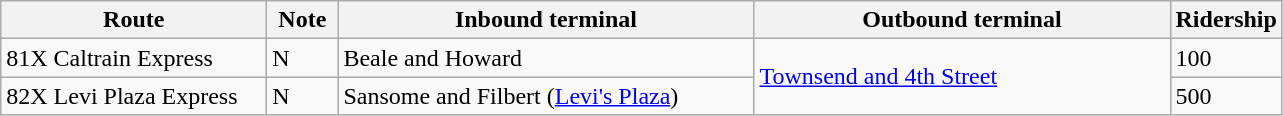<table class="wikitable sortable">
<tr>
<th width="170">Route</th>
<th width="40">Note</th>
<th class="unsortable" width="270">Inbound terminal</th>
<th class="unsortable" width="270">Outbound terminal</th>
<th>Ridership</th>
</tr>
<tr>
<td> 81X Caltrain Express</td>
<td>N</td>
<td>Beale and Howard</td>
<td rowspan="2"><a href='#'>Townsend and 4th Street</a></td>
<td>100</td>
</tr>
<tr>
<td> 82X Levi Plaza Express</td>
<td>N</td>
<td>Sansome and Filbert (<a href='#'>Levi's Plaza</a>)</td>
<td>500</td>
</tr>
</table>
